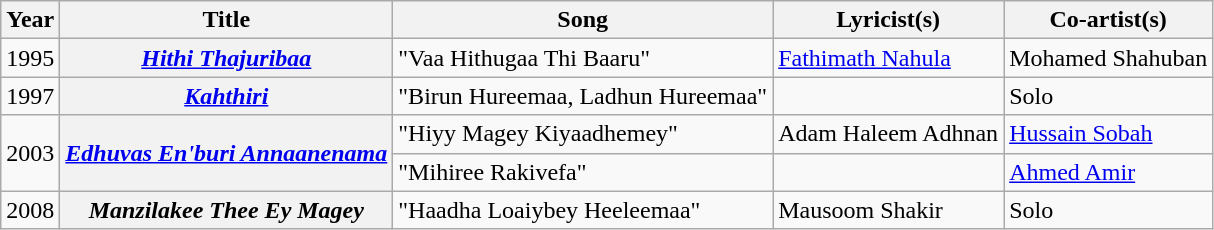<table class="wikitable plainrowheaders">
<tr>
<th scope="col">Year</th>
<th scope="col">Title</th>
<th scope="col">Song</th>
<th scope="col">Lyricist(s)</th>
<th scope="col">Co-artist(s)</th>
</tr>
<tr>
<td>1995</td>
<th scope="row"><em><a href='#'>Hithi Thajuribaa</a></em></th>
<td>"Vaa Hithugaa Thi Baaru"</td>
<td><a href='#'>Fathimath Nahula</a></td>
<td>Mohamed Shahuban</td>
</tr>
<tr>
<td>1997</td>
<th scope="row"><em><a href='#'>Kahthiri</a></em></th>
<td>"Birun Hureemaa, Ladhun Hureemaa"</td>
<td></td>
<td>Solo</td>
</tr>
<tr>
<td rowspan="2">2003</td>
<th rowspan="2" scope="row"><em><a href='#'>Edhuvas En'buri Annaanenama</a></em></th>
<td>"Hiyy Magey Kiyaadhemey"</td>
<td>Adam Haleem Adhnan</td>
<td><a href='#'>Hussain Sobah</a></td>
</tr>
<tr>
<td>"Mihiree Rakivefa"</td>
<td></td>
<td><a href='#'>Ahmed Amir</a></td>
</tr>
<tr>
<td>2008</td>
<th scope="row"><em>Manzilakee Thee Ey Magey</em></th>
<td>"Haadha Loaiybey Heeleemaa"</td>
<td>Mausoom Shakir</td>
<td>Solo</td>
</tr>
</table>
